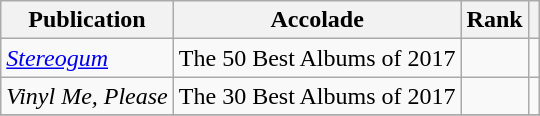<table class="sortable wikitable">
<tr>
<th>Publication</th>
<th>Accolade</th>
<th>Rank</th>
<th class="unsortable"></th>
</tr>
<tr>
<td><em><a href='#'>Stereogum</a></em></td>
<td>The 50 Best Albums of 2017</td>
<td></td>
<td></td>
</tr>
<tr>
<td><em>Vinyl Me, Please</em></td>
<td>The 30 Best Albums of 2017</td>
<td></td>
<td></td>
</tr>
<tr>
</tr>
</table>
